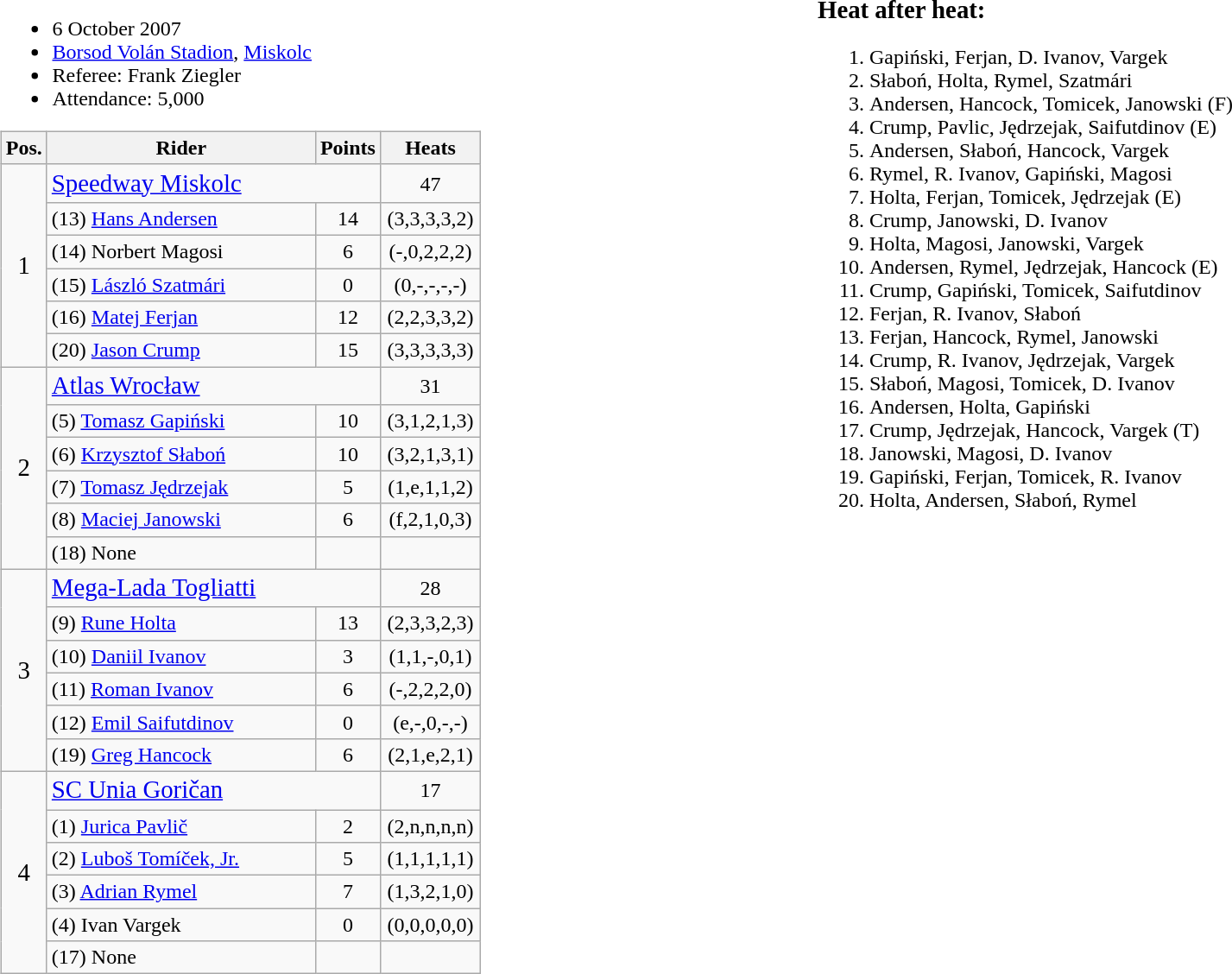<table width=100%>
<tr>
<td width=50% valign=top><br><ul><li>6 October 2007</li><li> <a href='#'>Borsod Volán Stadion</a>, <a href='#'>Miskolc</a></li><li>Referee: Frank Ziegler</li><li>Attendance: 5,000</li></ul><table class=wikitable>
<tr>
<th width=25px>Pos.</th>
<th width=200px>Rider</th>
<th width=40px>Points</th>
<th width=70px>Heats</th>
</tr>
<tr align=center>
<td rowspan=6><big>1</big></td>
<td align=left colspan=2 ><big> <a href='#'>Speedway Miskolc</a></big></td>
<td>47</td>
</tr>
<tr align=center>
<td align=left> (13) <a href='#'>Hans Andersen</a></td>
<td>14</td>
<td>(3,3,3,3,2)</td>
</tr>
<tr align=center>
<td align=left> (14) Norbert Magosi</td>
<td>6</td>
<td>(-,0,2,2,2)</td>
</tr>
<tr align=center>
<td align=left> (15) <a href='#'>László Szatmári</a></td>
<td>0</td>
<td>(0,-,-,-,-)</td>
</tr>
<tr align=center>
<td align=left> (16) <a href='#'>Matej Ferjan</a></td>
<td>12</td>
<td>(2,2,3,3,2)</td>
</tr>
<tr align=center>
<td align=left> (20) <a href='#'>Jason Crump</a></td>
<td>15</td>
<td>(3,3,3,3,3)</td>
</tr>
<tr align=center>
<td rowspan=6><big>2</big></td>
<td align=left colspan=2 ><big> <a href='#'>Atlas Wrocław</a></big></td>
<td>31</td>
</tr>
<tr align=center>
<td align=left> (5) <a href='#'>Tomasz Gapiński</a></td>
<td>10</td>
<td>(3,1,2,1,3)</td>
</tr>
<tr align=center>
<td align=left> (6) <a href='#'>Krzysztof Słaboń</a></td>
<td>10</td>
<td>(3,2,1,3,1)</td>
</tr>
<tr align=center>
<td align=left> (7) <a href='#'>Tomasz Jędrzejak</a></td>
<td>5</td>
<td>(1,e,1,1,2)</td>
</tr>
<tr align=center>
<td align=left> (8) <a href='#'>Maciej Janowski</a></td>
<td>6</td>
<td>(f,2,1,0,3)</td>
</tr>
<tr align=center>
<td align=left>(18) None</td>
<td></td>
<td></td>
</tr>
<tr align=center>
<td rowspan=6><big>3</big></td>
<td align=left colspan=2 ><big> <a href='#'>Mega-Lada Togliatti</a></big></td>
<td>28</td>
</tr>
<tr align=center>
<td align=left> (9) <a href='#'>Rune Holta</a></td>
<td>13</td>
<td>(2,3,3,2,3)</td>
</tr>
<tr align=center>
<td align=left> (10) <a href='#'>Daniil Ivanov</a></td>
<td>3</td>
<td>(1,1,-,0,1)</td>
</tr>
<tr align=center>
<td align=left> (11) <a href='#'>Roman Ivanov</a></td>
<td>6</td>
<td>(-,2,2,2,0)</td>
</tr>
<tr align=center>
<td align=left> (12) <a href='#'>Emil Saifutdinov</a></td>
<td>0</td>
<td>(e,-,0,-,-)</td>
</tr>
<tr align=center>
<td align=left> (19) <a href='#'>Greg Hancock</a></td>
<td>6</td>
<td>(2,1,e,2,1)</td>
</tr>
<tr align=center>
<td rowspan=6><big>4</big></td>
<td align=left colspan=2 ><big> <a href='#'>SC Unia Goričan</a></big></td>
<td>17</td>
</tr>
<tr align=center>
<td align=left> (1) <a href='#'>Jurica Pavlič</a></td>
<td>2</td>
<td>(2,n,n,n,n)</td>
</tr>
<tr align=center>
<td align=left> (2) <a href='#'>Luboš Tomíček, Jr.</a></td>
<td>5</td>
<td>(1,1,1,1,1)</td>
</tr>
<tr align=center>
<td align=left> (3) <a href='#'>Adrian Rymel</a></td>
<td>7</td>
<td>(1,3,2,1,0)</td>
</tr>
<tr align=center>
<td align=left> (4) Ivan Vargek</td>
<td>0</td>
<td>(0,0,0,0,0)</td>
</tr>
<tr align=center>
<td align=left>(17) None</td>
<td></td>
<td></td>
</tr>
</table>
</td>
<td width=50% valign=top><br><big><strong>Heat after heat:</strong></big><ol><li>Gapiński, Ferjan, D. Ivanov, Vargek</li><li>Słaboń, Holta, Rymel, Szatmári</li><li>Andersen, Hancock, Tomicek, Janowski (F)</li><li>Crump, Pavlic, Jędrzejak, Saifutdinov (E)</li><li>Andersen, Słaboń, Hancock, Vargek</li><li>Rymel, R. Ivanov, Gapiński, Magosi</li><li>Holta, Ferjan, Tomicek, Jędrzejak (E)</li><li>Crump, Janowski, D. Ivanov</li><li>Holta, Magosi, Janowski, Vargek</li><li>Andersen, Rymel, Jędrzejak, Hancock (E)</li><li>Crump, Gapiński, Tomicek, Saifutdinov</li><li>Ferjan, R. Ivanov, Słaboń</li><li>Ferjan, Hancock, Rymel, Janowski</li><li>Crump, R. Ivanov, Jędrzejak, Vargek</li><li>Słaboń, Magosi, Tomicek, D. Ivanov</li><li>Andersen, Holta, Gapiński</li><li>Crump, Jędrzejak, Hancock, Vargek (T)</li><li>Janowski, Magosi, D. Ivanov</li><li>Gapiński, Ferjan, Tomicek, R. Ivanov</li><li>Holta, Andersen, Słaboń, Rymel</li></ol></td>
</tr>
</table>
